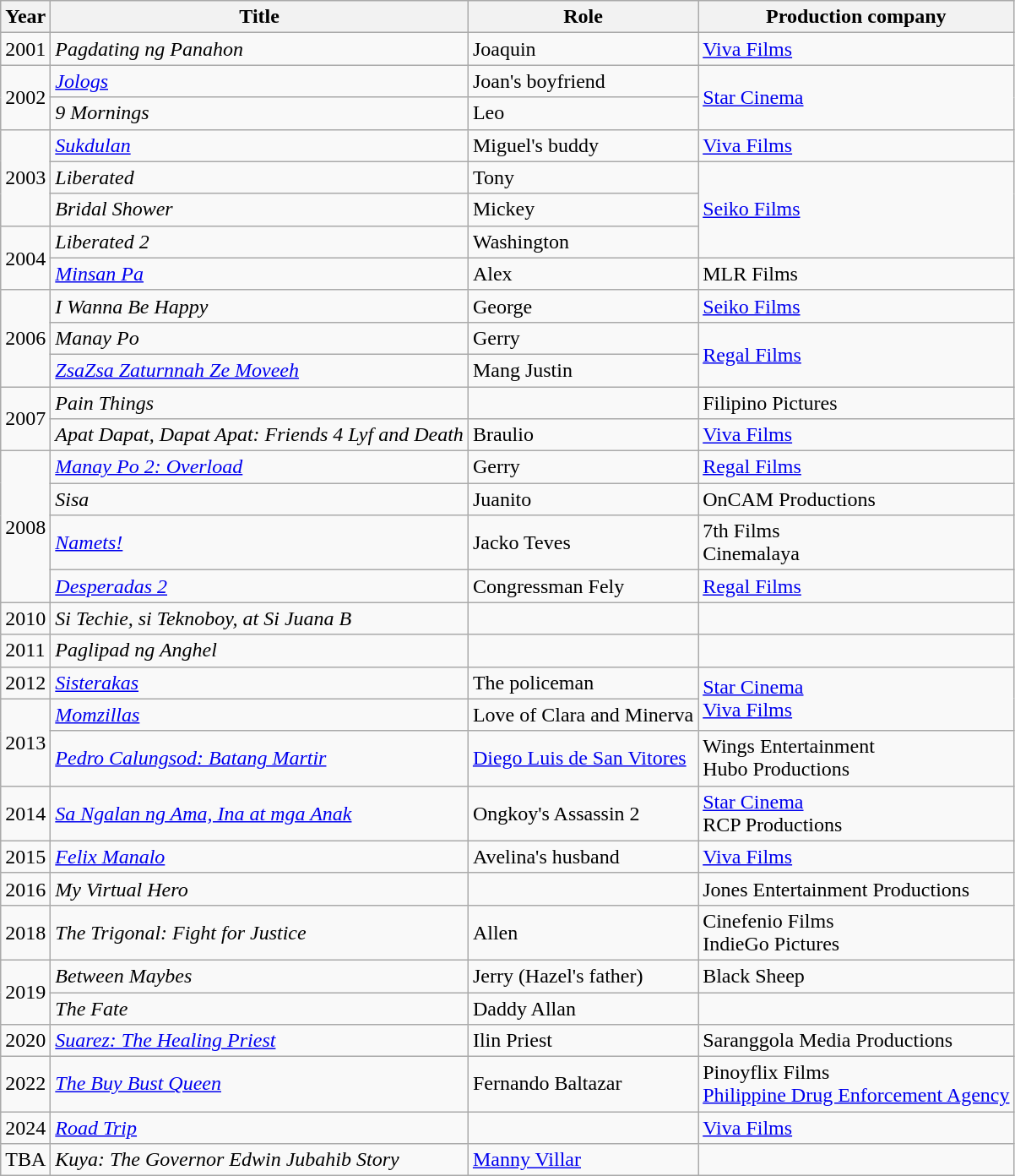<table class="wikitable sortable">
<tr>
<th>Year</th>
<th>Title</th>
<th>Role</th>
<th class="unsortable">Production company</th>
</tr>
<tr>
<td>2001</td>
<td><em>Pagdating ng Panahon</em></td>
<td>Joaquin</td>
<td><a href='#'>Viva Films</a></td>
</tr>
<tr>
<td rowspan="2">2002</td>
<td><em><a href='#'>Jologs</a></em></td>
<td>Joan's boyfriend</td>
<td rowspan="2"><a href='#'>Star Cinema</a></td>
</tr>
<tr>
<td><em>9 Mornings</em></td>
<td>Leo</td>
</tr>
<tr>
<td rowspan="3">2003</td>
<td><em><a href='#'>Sukdulan</a></em></td>
<td>Miguel's buddy</td>
<td><a href='#'>Viva Films</a></td>
</tr>
<tr>
<td><em>Liberated</em></td>
<td>Tony</td>
<td rowspan="3"><a href='#'>Seiko Films</a></td>
</tr>
<tr>
<td><em>Bridal Shower</em></td>
<td>Mickey</td>
</tr>
<tr>
<td rowspan="2">2004</td>
<td><em>Liberated 2</em></td>
<td>Washington</td>
</tr>
<tr>
<td><em><a href='#'>Minsan Pa</a></em></td>
<td>Alex</td>
<td>MLR Films</td>
</tr>
<tr>
<td rowspan="3">2006</td>
<td><em>I Wanna Be Happy</em></td>
<td>George</td>
<td><a href='#'>Seiko Films</a></td>
</tr>
<tr>
<td><em>Manay Po</em></td>
<td>Gerry</td>
<td rowspan="2"><a href='#'>Regal Films</a></td>
</tr>
<tr>
<td><em><a href='#'>ZsaZsa Zaturnnah Ze Moveeh</a></em></td>
<td>Mang Justin</td>
</tr>
<tr>
<td rowspan="2">2007</td>
<td><em>Pain Things</em></td>
<td></td>
<td>Filipino Pictures</td>
</tr>
<tr>
<td><em>Apat Dapat, Dapat Apat: Friends 4 Lyf and Death</em></td>
<td>Braulio</td>
<td><a href='#'>Viva Films</a></td>
</tr>
<tr>
<td rowspan="4">2008</td>
<td><em><a href='#'>Manay Po 2: Overload</a></em></td>
<td>Gerry</td>
<td><a href='#'>Regal Films</a></td>
</tr>
<tr>
<td><em>Sisa</em></td>
<td>Juanito</td>
<td>OnCAM Productions</td>
</tr>
<tr>
<td><em><a href='#'>Namets!</a></em></td>
<td>Jacko Teves</td>
<td>7th Films<br>Cinemalaya</td>
</tr>
<tr>
<td><em><a href='#'>Desperadas 2</a></em></td>
<td>Congressman Fely</td>
<td><a href='#'>Regal Films</a></td>
</tr>
<tr>
<td>2010</td>
<td><em>Si Techie, si Teknoboy, at Si Juana B</em></td>
<td></td>
<td></td>
</tr>
<tr>
<td>2011</td>
<td><em>Paglipad ng Anghel</em></td>
<td></td>
<td></td>
</tr>
<tr>
<td>2012</td>
<td><em><a href='#'>Sisterakas</a></em></td>
<td>The policeman</td>
<td rowspan="2"><a href='#'>Star Cinema</a><br><a href='#'>Viva Films</a></td>
</tr>
<tr>
<td rowspan="2">2013</td>
<td><em><a href='#'>Momzillas</a></em></td>
<td>Love of Clara and Minerva</td>
</tr>
<tr>
<td><em><a href='#'>Pedro Calungsod: Batang Martir</a></em></td>
<td><a href='#'>Diego Luis de San Vitores</a></td>
<td>Wings Entertainment<br>Hubo Productions</td>
</tr>
<tr>
<td>2014</td>
<td><em><a href='#'>Sa Ngalan ng Ama, Ina at mga Anak</a></em></td>
<td>Ongkoy's Assassin 2</td>
<td><a href='#'>Star Cinema</a><br>RCP Productions</td>
</tr>
<tr>
<td>2015</td>
<td><em><a href='#'>Felix Manalo</a></em></td>
<td>Avelina's husband</td>
<td><a href='#'>Viva Films</a></td>
</tr>
<tr>
<td>2016</td>
<td><em>My Virtual Hero</em></td>
<td></td>
<td>Jones Entertainment Productions</td>
</tr>
<tr>
<td>2018</td>
<td><em>The Trigonal: Fight for Justice</em></td>
<td>Allen</td>
<td>Cinefenio Films<br>IndieGo Pictures</td>
</tr>
<tr>
<td rowspan="2">2019</td>
<td><em>Between Maybes</em></td>
<td>Jerry (Hazel's father)</td>
<td>Black Sheep</td>
</tr>
<tr>
<td><em>The Fate</em></td>
<td>Daddy Allan</td>
<td></td>
</tr>
<tr>
<td>2020</td>
<td><em><a href='#'>Suarez: The Healing Priest</a></em></td>
<td>Ilin Priest</td>
<td>Saranggola Media Productions</td>
</tr>
<tr>
<td>2022</td>
<td><em><a href='#'>The Buy Bust Queen</a></em></td>
<td>Fernando Baltazar</td>
<td>Pinoyflix Films<br><a href='#'>Philippine Drug Enforcement Agency</a></td>
</tr>
<tr>
<td>2024</td>
<td><em><a href='#'>Road Trip</a></em></td>
<td></td>
<td><a href='#'>Viva Films</a></td>
</tr>
<tr>
<td>TBA</td>
<td><em>Kuya: The Governor Edwin Jubahib Story</em></td>
<td><a href='#'>Manny Villar</a></td>
<td></td>
</tr>
</table>
